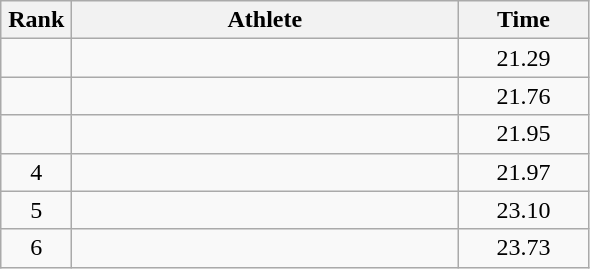<table class=wikitable style="text-align:center">
<tr>
<th width=40>Rank</th>
<th width=250>Athlete</th>
<th width=80>Time</th>
</tr>
<tr>
<td></td>
<td align=left></td>
<td>21.29</td>
</tr>
<tr>
<td></td>
<td align=left></td>
<td>21.76</td>
</tr>
<tr>
<td></td>
<td align=left></td>
<td>21.95</td>
</tr>
<tr>
<td>4</td>
<td align=left></td>
<td>21.97</td>
</tr>
<tr>
<td>5</td>
<td align=left></td>
<td>23.10</td>
</tr>
<tr>
<td>6</td>
<td align=left></td>
<td>23.73</td>
</tr>
</table>
